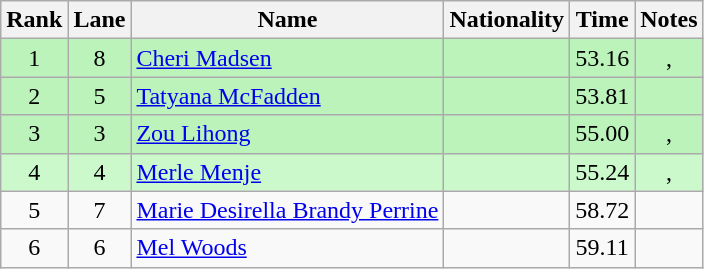<table class="wikitable sortable" style="text-align:center">
<tr>
<th>Rank</th>
<th>Lane</th>
<th>Name</th>
<th>Nationality</th>
<th>Time</th>
<th>Notes</th>
</tr>
<tr bgcolor=bbf3bb>
<td>1</td>
<td>8</td>
<td align="left"><a href='#'>Cheri Madsen</a></td>
<td align="left"></td>
<td>53.16</td>
<td>, </td>
</tr>
<tr bgcolor=bbf3bb>
<td>2</td>
<td>5</td>
<td align="left"><a href='#'>Tatyana McFadden</a></td>
<td align="left"></td>
<td>53.81</td>
<td></td>
</tr>
<tr bgcolor=bbf3bb>
<td>3</td>
<td>3</td>
<td align="left"><a href='#'>Zou Lihong</a></td>
<td align="left"></td>
<td>55.00</td>
<td>, </td>
</tr>
<tr bgcolor=ccf9cc>
<td>4</td>
<td>4</td>
<td align="left"><a href='#'>Merle Menje</a></td>
<td align="left"></td>
<td>55.24</td>
<td>, </td>
</tr>
<tr>
<td>5</td>
<td>7</td>
<td align="left"><a href='#'>Marie Desirella Brandy Perrine</a></td>
<td align="left"></td>
<td>58.72</td>
<td></td>
</tr>
<tr>
<td>6</td>
<td>6</td>
<td align="left"><a href='#'>Mel Woods</a></td>
<td align="left"></td>
<td>59.11</td>
<td></td>
</tr>
</table>
